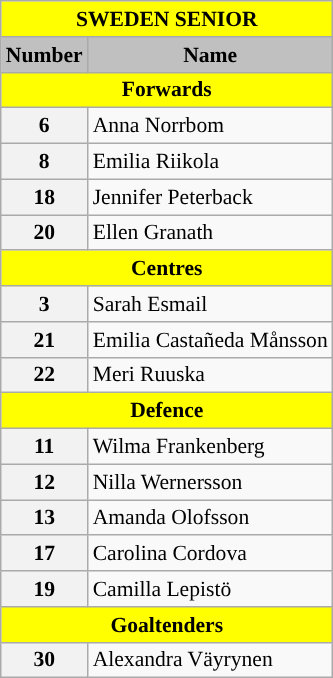<table class="wikitable" style="text-align:left; font-size:90%;">
<tr>
<th style=background:Yellow colspan=2>SWEDEN SENIOR</th>
</tr>
<tr>
<th style="background:silver;">Number</th>
<th style="background:silver;">Name</th>
</tr>
<tr>
<th style=background:Yellow colspan=2>Forwards</th>
</tr>
<tr>
<th>6</th>
<td>Anna Norrbom</td>
</tr>
<tr>
<th>8</th>
<td>Emilia Riikola</td>
</tr>
<tr>
<th>18</th>
<td>Jennifer Peterback</td>
</tr>
<tr>
<th>20</th>
<td>Ellen Granath</td>
</tr>
<tr>
<th style=background:Yellow colspan=2>Centres</th>
</tr>
<tr>
<th>3</th>
<td>Sarah Esmail </td>
</tr>
<tr>
<th>21</th>
<td>Emilia Castañeda Månsson</td>
</tr>
<tr>
<th>22</th>
<td>Meri Ruuska</td>
</tr>
<tr>
<th style=background:Yellow colspan=2>Defence</th>
</tr>
<tr>
<th>11</th>
<td>Wilma Frankenberg</td>
</tr>
<tr>
<th>12</th>
<td>Nilla Wernersson</td>
</tr>
<tr>
<th>13</th>
<td>Amanda Olofsson</td>
</tr>
<tr>
<th>17</th>
<td>Carolina Cordova</td>
</tr>
<tr>
<th>19</th>
<td>Camilla Lepistö</td>
</tr>
<tr>
<th style=background:Yellow colspan=3>Goaltenders</th>
</tr>
<tr>
<th>30</th>
<td>Alexandra Väyrynen</td>
</tr>
</table>
